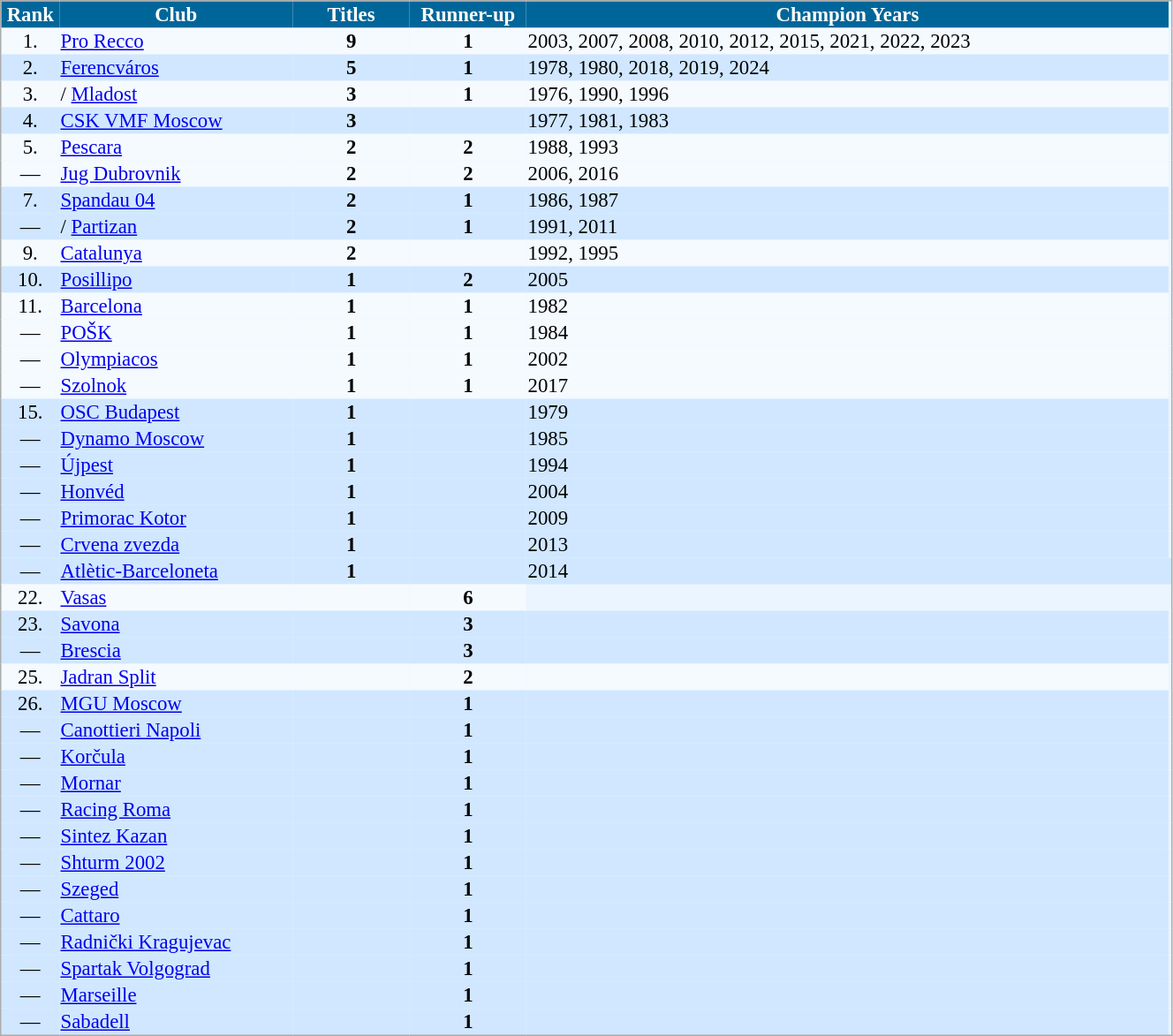<table cellspacing="0" style="background: #EBF5FF; border: 1px #aaa solid; border-collapse: collapse; font-size: 95%;" width=70%>
<tr bgcolor=#006699 style="color:white;">
<th width=5%>Rank</th>
<th width=20%>Club</th>
<th width=10%>Titles</th>
<th width=10%>Runner-up</th>
<th width=55%>Champion Years</th>
</tr>
<tr bgcolor=#F5FAFF>
<td align=center>1.</td>
<td> <a href='#'>Pro Recco</a></td>
<td align=center><strong>9</strong></td>
<td align=center><strong>1</strong></td>
<td>2003, 2007, 2008, 2010, 2012, 2015, 2021, 2022, 2023</td>
</tr>
<tr bgcolor="#D0E7FF">
<td align="center">2.</td>
<td> <a href='#'>Ferencváros</a></td>
<td align="center"><strong>5</strong></td>
<td align="center"><strong>1</strong></td>
<td>1978, 1980, 2018, 2019, 2024</td>
</tr>
<tr bgcolor=#F5FAFF>
<td align=center>3.</td>
<td>/ <a href='#'>Mladost</a></td>
<td align=center><strong>3</strong></td>
<td align=center><strong>1</strong></td>
<td>1976, 1990, 1996</td>
</tr>
<tr bgcolor="#D0E7FF">
<td align="center">4.</td>
<td> <a href='#'>CSK VMF Moscow</a></td>
<td align="center"><strong>3</strong></td>
<td align="center"></td>
<td>1977, 1981, 1983</td>
</tr>
<tr bgcolor="#F5FAFF">
<td align="center">5.</td>
<td> <a href='#'>Pescara</a></td>
<td align="center"><strong>2</strong></td>
<td align="center"><strong>2</strong></td>
<td>1988, 1993</td>
</tr>
<tr bgcolor="#F5FAFF">
<td align="center">—</td>
<td> <a href='#'>Jug Dubrovnik</a></td>
<td align="center"><strong>2</strong></td>
<td align="center"><strong>2</strong></td>
<td>2006, 2016</td>
</tr>
<tr bgcolor="#D0E7FF">
<td align="center">7.</td>
<td> <a href='#'>Spandau 04</a></td>
<td align="center"><strong>2</strong></td>
<td align="center"><strong>1</strong></td>
<td>1986, 1987</td>
</tr>
<tr bgcolor="#D0E7FF">
<td align="center">—</td>
<td>/ <a href='#'>Partizan</a></td>
<td align="center"><strong>2</strong></td>
<td align="center"><strong>1</strong></td>
<td>1991, 2011</td>
</tr>
<tr bgcolor=#F5FAFF>
<td align=center>9.</td>
<td> <a href='#'>Catalunya</a></td>
<td align=center><strong>2</strong></td>
<td align=center></td>
<td>1992, 1995</td>
</tr>
<tr bgcolor="#D0E7FF">
<td align=center>10.</td>
<td> <a href='#'>Posillipo</a></td>
<td align=center><strong>1</strong></td>
<td align=center><strong>2</strong></td>
<td>2005</td>
</tr>
<tr bgcolor=#F5FAFF>
<td align=center>11.</td>
<td> <a href='#'>Barcelona</a></td>
<td align=center><strong>1</strong></td>
<td align=center><strong>1</strong></td>
<td>1982</td>
</tr>
<tr bgcolor=#F5FAFF>
<td align=center>—</td>
<td> <a href='#'>POŠK</a></td>
<td align=center><strong>1</strong></td>
<td align=center><strong>1</strong></td>
<td>1984</td>
</tr>
<tr bgcolor=#F5FAFF>
<td align="center">—</td>
<td> <a href='#'>Olympiacos</a></td>
<td align="center"><strong>1</strong></td>
<td align="center"><strong>1</strong></td>
<td>2002</td>
</tr>
<tr bgcolor=#F5FAFF>
<td align=center>—</td>
<td> <a href='#'>Szolnok</a></td>
<td align=center><strong>1</strong></td>
<td align=center><strong>1</strong></td>
<td>2017</td>
</tr>
<tr bgcolor=#D0E7FF>
<td align="center">15.</td>
<td> <a href='#'>OSC Budapest</a></td>
<td align="center"><strong>1</strong></td>
<td align="center"></td>
<td>1979</td>
</tr>
<tr bgcolor=#D0E7FF>
<td align=center>—</td>
<td> <a href='#'>Dynamo Moscow</a></td>
<td align=center><strong>1</strong></td>
<td align=center></td>
<td>1985</td>
</tr>
<tr bgcolor=#D0E7FF>
<td align="center">—</td>
<td> <a href='#'>Újpest</a></td>
<td align="center"><strong>1</strong></td>
<td align="center"></td>
<td>1994</td>
</tr>
<tr bgcolor=#D0E7FF>
<td align=center>—</td>
<td> <a href='#'>Honvéd</a></td>
<td align=center><strong>1</strong></td>
<td align=center></td>
<td>2004</td>
</tr>
<tr bgcolor=#D0E7FF>
<td align=center>—</td>
<td> <a href='#'>Primorac Kotor</a></td>
<td align=center><strong>1</strong></td>
<td align=center></td>
<td>2009</td>
</tr>
<tr bgcolor=#D0E7FF>
<td align=center>—</td>
<td> <a href='#'>Crvena zvezda</a></td>
<td align=center><strong>1</strong></td>
<td align=center></td>
<td>2013</td>
</tr>
<tr bgcolor=#D0E7FF>
<td align=center>—</td>
<td> <a href='#'>Atlètic-Barceloneta</a></td>
<td align=center><strong>1</strong></td>
<td align=center></td>
<td>2014</td>
<td></td>
</tr>
<tr bgcolor="#F5FAFF">
<td align=center>22.</td>
<td> <a href='#'>Vasas</a></td>
<td align=center></td>
<td align=center><strong>6</strong></td>
</tr>
<tr bgcolor=#D0E7FF>
<td align=center>23.</td>
<td> <a href='#'>Savona</a></td>
<td align=center></td>
<td align=center><strong>3</strong></td>
<td></td>
</tr>
<tr bgcolor=#D0E7FF>
<td align=center>—</td>
<td> <a href='#'>Brescia</a></td>
<td align=center></td>
<td align=center><strong>3</strong></td>
<td></td>
</tr>
<tr bgcolor=#F5FAFF>
<td align=center>25.</td>
<td> <a href='#'>Jadran Split</a></td>
<td align=center></td>
<td align=center><strong>2</strong></td>
<td></td>
</tr>
<tr bgcolor=#D0E7FF>
<td align=center>26.</td>
<td> <a href='#'>MGU Moscow</a></td>
<td align=center></td>
<td align=center><strong>1</strong></td>
<td></td>
</tr>
<tr bgcolor=#D0E7FF>
<td align=center>—</td>
<td> <a href='#'>Canottieri Napoli</a></td>
<td align=center></td>
<td align=center><strong>1</strong></td>
<td></td>
</tr>
<tr bgcolor=#D0E7FF>
<td align=center>—</td>
<td> <a href='#'>Korčula</a></td>
<td align=center></td>
<td align=center><strong>1</strong></td>
<td></td>
</tr>
<tr bgcolor=#D0E7FF>
<td align=center>—</td>
<td> <a href='#'>Mornar</a></td>
<td align=center></td>
<td align=center><strong>1</strong></td>
<td></td>
</tr>
<tr bgcolor=#D0E7FF>
<td align=center>—</td>
<td> <a href='#'>Racing Roma</a></td>
<td align=center></td>
<td align=center><strong>1</strong></td>
<td></td>
</tr>
<tr bgcolor=#D0E7FF>
<td align=center>—</td>
<td> <a href='#'>Sintez Kazan</a></td>
<td align=center></td>
<td align=center><strong>1</strong></td>
<td></td>
</tr>
<tr bgcolor=#D0E7FF>
<td align=center>—</td>
<td> <a href='#'>Shturm 2002</a></td>
<td align=center></td>
<td align=center><strong>1</strong></td>
<td></td>
</tr>
<tr bgcolor=#D0E7FF>
<td align=center>—</td>
<td> <a href='#'>Szeged</a></td>
<td align=center></td>
<td align=center><strong>1</strong></td>
<td></td>
</tr>
<tr bgcolor=#D0E7FF>
<td align=center>—</td>
<td> <a href='#'>Cattaro</a></td>
<td align=center></td>
<td align=center><strong>1</strong></td>
<td></td>
</tr>
<tr bgcolor=#D0E7FF>
<td align=center>—</td>
<td> <a href='#'>Radnički Kragujevac</a></td>
<td align=center></td>
<td align=center><strong>1</strong></td>
<td></td>
</tr>
<tr bgcolor=#D0E7FF>
<td align=center>—</td>
<td> <a href='#'>Spartak Volgograd</a></td>
<td align=center></td>
<td align=center><strong>1</strong></td>
<td></td>
</tr>
<tr bgcolor=#D0E7FF>
<td align=center>—</td>
<td> <a href='#'>Marseille</a></td>
<td align=center></td>
<td align=center><strong>1</strong></td>
<td></td>
</tr>
<tr bgcolor=#D0E7FF>
<td align=center>—</td>
<td> <a href='#'>Sabadell</a></td>
<td align=center></td>
<td align=center><strong>1</strong></td>
<td></td>
</tr>
</table>
